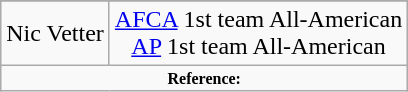<table class="wikitable sortable sortable" style="text-align: center">
<tr align=center>
</tr>
<tr>
<td>Nic Vetter</td>
<td><a href='#'>AFCA</a> 1st team All-American<br><a href='#'>AP</a> 1st team All-American</td>
</tr>
<tr class="sortbottom">
<td colspan="2"  style="font-size:8pt; text-align:center;"><strong>Reference:</strong></td>
</tr>
</table>
